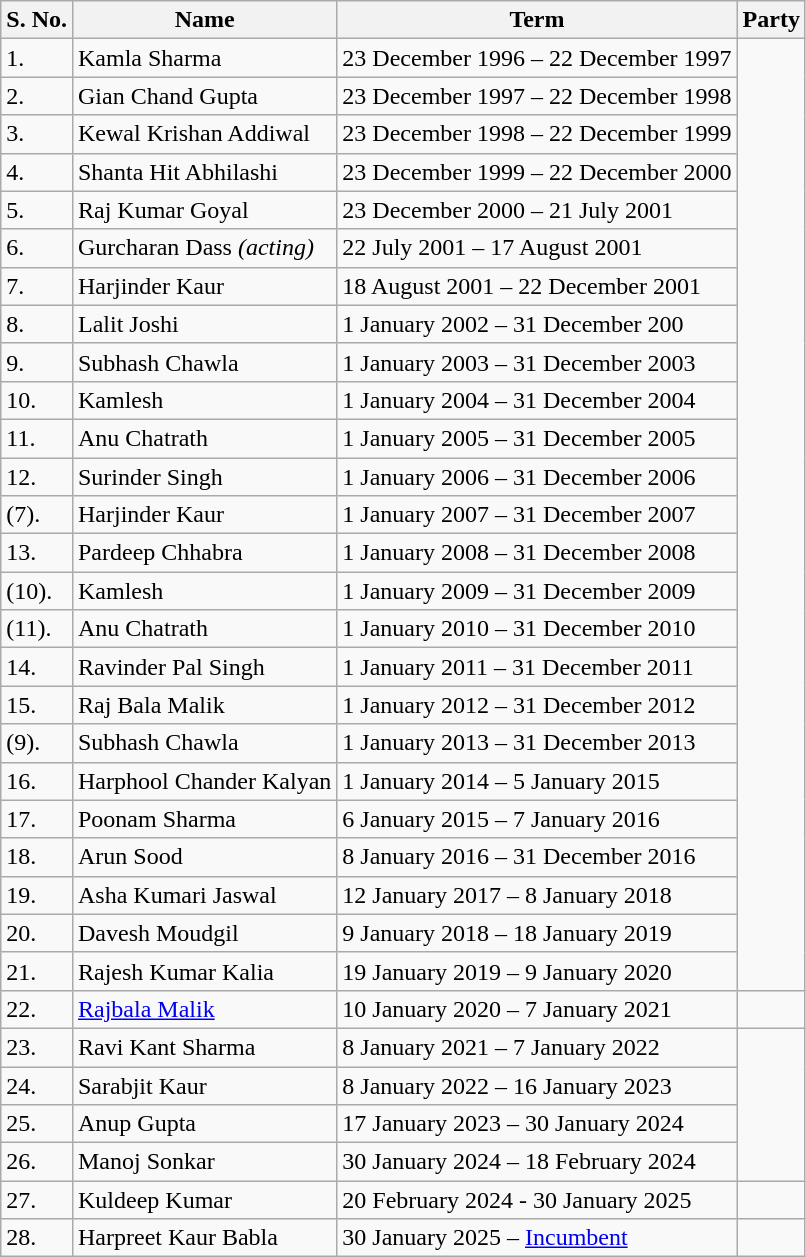<table class="wikitable sortable">
<tr>
<th>S. No.</th>
<th>Name</th>
<th>Term</th>
<th colspan=2><strong>Party</strong></th>
</tr>
<tr>
<td>1.</td>
<td>Kamla Sharma</td>
<td>23 December 1996 – 22 December 1997</td>
<td rowspan=25 colspan=2></td>
</tr>
<tr>
<td>2.</td>
<td>Gian Chand Gupta</td>
<td>23 December 1997 – 22 December 1998</td>
</tr>
<tr>
<td>3.</td>
<td>Kewal Krishan Addiwal</td>
<td>23 December 1998 – 22 December 1999</td>
</tr>
<tr>
<td>4.</td>
<td>Shanta Hit Abhilashi</td>
<td>23 December 1999 – 22 December 2000</td>
</tr>
<tr>
<td>5.</td>
<td>Raj Kumar Goyal</td>
<td>23 December 2000 – 21 July 2001</td>
</tr>
<tr>
<td>6.</td>
<td>Gurcharan Dass <em>(acting)</em></td>
<td>22 July 2001 – 17 August 2001</td>
</tr>
<tr>
<td>7.</td>
<td>Harjinder Kaur</td>
<td>18 August 2001 – 22 December 2001</td>
</tr>
<tr>
<td>8.</td>
<td>Lalit Joshi</td>
<td>1 January 2002 – 31 December 200</td>
</tr>
<tr>
<td>9.</td>
<td>Subhash Chawla</td>
<td>1 January 2003 – 31 December 2003</td>
</tr>
<tr>
<td>10.</td>
<td>Kamlesh</td>
<td>1 January 2004 – 31 December 2004</td>
</tr>
<tr>
<td>11.</td>
<td>Anu Chatrath</td>
<td>1 January 2005 – 31 December 2005</td>
</tr>
<tr>
<td>12.</td>
<td>Surinder Singh</td>
<td>1 January 2006 – 31 December 2006</td>
</tr>
<tr>
<td>(7).</td>
<td>Harjinder Kaur</td>
<td>1 January 2007 – 31 December 2007</td>
</tr>
<tr>
<td>13.</td>
<td>Pardeep Chhabra</td>
<td>1 January 2008 – 31 December 2008</td>
</tr>
<tr>
<td>(10).</td>
<td>Kamlesh</td>
<td>1 January 2009 – 31 December 2009</td>
</tr>
<tr>
<td>(11).</td>
<td>Anu Chatrath</td>
<td>1 January 2010 – 31 December 2010</td>
</tr>
<tr>
<td>14.</td>
<td>Ravinder Pal Singh</td>
<td>1 January 2011 – 31 December 2011</td>
</tr>
<tr>
<td>15.</td>
<td>Raj Bala Malik</td>
<td>1 January 2012 – 31 December 2012</td>
</tr>
<tr>
<td>(9).</td>
<td>Subhash Chawla</td>
<td>1 January 2013 – 31 December 2013</td>
</tr>
<tr>
<td>16.</td>
<td>Harphool Chander Kalyan</td>
<td>1 January 2014 – 5 January 2015</td>
</tr>
<tr>
<td>17.</td>
<td>Poonam Sharma</td>
<td>6 January 2015 – 7 January 2016</td>
</tr>
<tr>
<td>18.</td>
<td>Arun Sood</td>
<td>8 January 2016 – 31 December 2016</td>
</tr>
<tr>
<td>19.</td>
<td>Asha Kumari Jaswal</td>
<td>12 January 2017 – 8 January 2018</td>
</tr>
<tr>
<td>20.</td>
<td>Davesh Moudgil</td>
<td>9 January 2018 – 18 January 2019</td>
</tr>
<tr>
<td>21.</td>
<td>Rajesh Kumar Kalia</td>
<td>19 January 2019 – 9 January 2020</td>
</tr>
<tr>
<td>22.</td>
<td><a href='#'>Rajbala Malik</a></td>
<td>10 January 2020 – 7 January 2021</td>
<td></td>
</tr>
<tr>
<td>23.</td>
<td>Ravi Kant Sharma</td>
<td>8 January 2021 – 7 January 2022</td>
</tr>
<tr>
<td>24.</td>
<td>Sarabjit Kaur</td>
<td>8 January 2022 – 16 January 2023</td>
</tr>
<tr>
<td>25.</td>
<td>Anup Gupta</td>
<td>17 January 2023 – 30 January 2024</td>
</tr>
<tr>
<td>26.</td>
<td>Manoj Sonkar</td>
<td>30 January 2024 – 18 February 2024</td>
</tr>
<tr>
<td>27.</td>
<td>Kuldeep Kumar</td>
<td>20 February 2024 - 30 January 2025</td>
<td></td>
</tr>
<tr>
<td>28.</td>
<td>Harpreet Kaur Babla</td>
<td>30 January 2025 – <a href='#'>Incumbent</a></td>
<td></td>
</tr>
</table>
